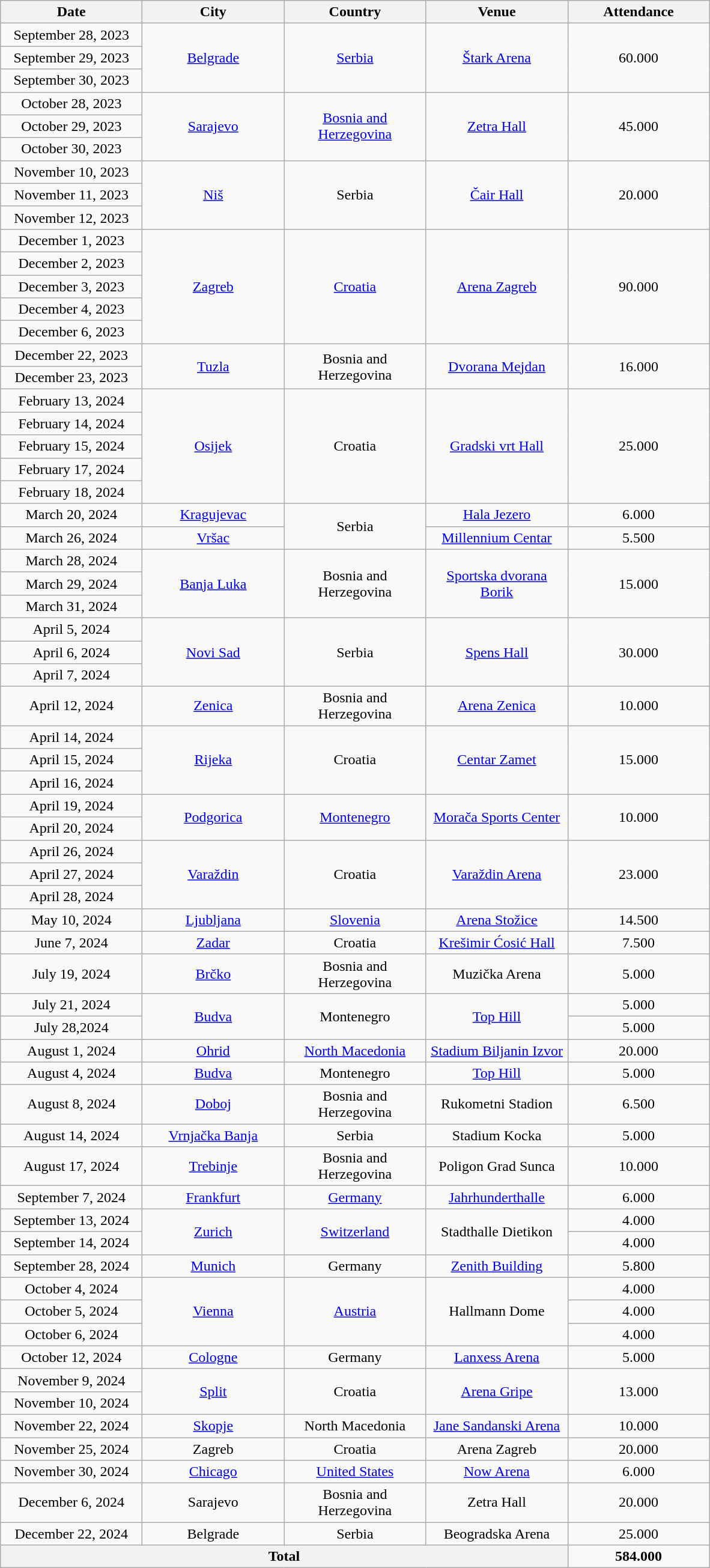<table class="wikitable" style="text-align:center;">
<tr>
<th width="150">Date</th>
<th width="150">City</th>
<th width="150">Country</th>
<th width="150">Venue</th>
<th width="150">Attendance</th>
</tr>
<tr>
<td>September 28, 2023</td>
<td rowspan="3"><a href='#'>Belgrade</a></td>
<td rowspan="3"><a href='#'>Serbia</a></td>
<td rowspan="3"><a href='#'>Štark Arena</a></td>
<td rowspan="3">60.000</td>
</tr>
<tr>
<td>September 29, 2023</td>
</tr>
<tr>
<td>September 30, 2023</td>
</tr>
<tr>
<td>October 28, 2023</td>
<td rowspan="3"><a href='#'>Sarajevo</a></td>
<td rowspan="3"><a href='#'>Bosnia and Herzegovina</a></td>
<td rowspan="3"><a href='#'>Zetra Hall</a></td>
<td rowspan="3">45.000</td>
</tr>
<tr>
<td>October 29, 2023</td>
</tr>
<tr>
<td>October 30, 2023</td>
</tr>
<tr>
<td>November 10, 2023</td>
<td rowspan="3"><a href='#'>Niš</a></td>
<td rowspan="3">Serbia</td>
<td rowspan="3"><a href='#'>Čair Hall</a></td>
<td rowspan="3">20.000</td>
</tr>
<tr>
<td>November 11, 2023</td>
</tr>
<tr>
<td>November 12, 2023</td>
</tr>
<tr>
<td>December 1, 2023</td>
<td rowspan="5"><a href='#'>Zagreb</a></td>
<td rowspan="5"><a href='#'>Croatia</a></td>
<td rowspan="5"><a href='#'>Arena Zagreb</a></td>
<td rowspan="5">90.000</td>
</tr>
<tr>
<td>December 2, 2023</td>
</tr>
<tr>
<td>December 3, 2023</td>
</tr>
<tr>
<td>December 4, 2023</td>
</tr>
<tr>
<td>December 6, 2023</td>
</tr>
<tr>
<td>December 22, 2023</td>
<td rowspan="2"><a href='#'>Tuzla</a></td>
<td rowspan="2">Bosnia and Herzegovina</td>
<td rowspan="2"><a href='#'>Dvorana Mejdan</a></td>
<td rowspan="2">16.000</td>
</tr>
<tr>
<td>December 23, 2023</td>
</tr>
<tr>
<td>February 13, 2024</td>
<td rowspan="5"><a href='#'>Osijek</a></td>
<td rowspan="5">Croatia</td>
<td rowspan="5"><a href='#'>Gradski vrt Hall</a></td>
<td rowspan="5">25.000</td>
</tr>
<tr>
<td>February 14, 2024</td>
</tr>
<tr>
<td>February 15, 2024</td>
</tr>
<tr>
<td>February 17, 2024</td>
</tr>
<tr>
<td>February 18, 2024</td>
</tr>
<tr>
<td>March 20, 2024</td>
<td><a href='#'>Kragujevac</a></td>
<td rowspan="2">Serbia</td>
<td><a href='#'>Hala Jezero</a></td>
<td>6.000</td>
</tr>
<tr>
<td>March 26, 2024</td>
<td><a href='#'>Vršac</a></td>
<td><a href='#'>Millennium Centar</a></td>
<td>5.500</td>
</tr>
<tr>
<td>March 28, 2024</td>
<td rowspan="3"><a href='#'>Banja Luka</a></td>
<td rowspan="3">Bosnia and Herzegovina</td>
<td rowspan="3"><a href='#'>Sportska dvorana Borik</a></td>
<td rowspan="3">15.000</td>
</tr>
<tr>
<td>March 29, 2024</td>
</tr>
<tr>
<td>March 31, 2024</td>
</tr>
<tr>
<td>April 5, 2024</td>
<td rowspan="3"><a href='#'>Novi Sad</a></td>
<td rowspan="3">Serbia</td>
<td rowspan="3"><a href='#'>Spens Hall</a></td>
<td rowspan="3">30.000</td>
</tr>
<tr>
<td>April 6, 2024</td>
</tr>
<tr>
<td>April 7, 2024</td>
</tr>
<tr>
<td>April 12, 2024</td>
<td><a href='#'>Zenica</a></td>
<td>Bosnia and Herzegovina</td>
<td><a href='#'>Arena Zenica</a></td>
<td>10.000</td>
</tr>
<tr>
<td>April 14, 2024</td>
<td rowspan="3"><a href='#'>Rijeka</a></td>
<td rowspan="3">Croatia</td>
<td rowspan="3"><a href='#'>Centar Zamet</a></td>
<td rowspan="3">15.000</td>
</tr>
<tr>
<td>April 15, 2024</td>
</tr>
<tr>
<td>April 16, 2024</td>
</tr>
<tr>
<td>April 19, 2024</td>
<td rowspan="2"><a href='#'>Podgorica</a></td>
<td rowspan="2"><a href='#'>Montenegro</a></td>
<td rowspan="2"><a href='#'>Morača Sports Center</a></td>
<td rowspan="2">10.000</td>
</tr>
<tr>
<td>April 20, 2024</td>
</tr>
<tr>
<td>April 26, 2024</td>
<td rowspan="3"><a href='#'>Varaždin</a></td>
<td rowspan="3">Croatia</td>
<td rowspan="3"><a href='#'>Varaždin Arena</a></td>
<td rowspan="3">23.000</td>
</tr>
<tr>
<td>April 27, 2024</td>
</tr>
<tr>
<td>April 28, 2024</td>
</tr>
<tr>
<td>May 10, 2024</td>
<td><a href='#'>Ljubljana</a></td>
<td><a href='#'>Slovenia</a></td>
<td><a href='#'>Arena Stožice</a></td>
<td>14.500</td>
</tr>
<tr>
<td>June 7, 2024</td>
<td><a href='#'>Zadar</a></td>
<td>Croatia</td>
<td><a href='#'>Krešimir Ćosić Hall</a></td>
<td>7.500</td>
</tr>
<tr>
<td>July 19, 2024</td>
<td><a href='#'>Brčko</a></td>
<td>Bosnia and Herzegovina</td>
<td>Muzička Arena</td>
<td>5.000</td>
</tr>
<tr>
<td>July 21, 2024</td>
<td rowspan="2"><a href='#'>Budva</a></td>
<td rowspan="2">Montenegro</td>
<td rowspan="2"><a href='#'>Top Hill</a></td>
<td>5.000</td>
</tr>
<tr>
<td>July 28,2024</td>
<td>5.000</td>
</tr>
<tr>
<td>August 1, 2024</td>
<td><a href='#'>Ohrid</a></td>
<td><a href='#'>North Macedonia</a></td>
<td><a href='#'>Stadium Biljanin Izvor</a></td>
<td>20.000</td>
</tr>
<tr>
<td>August 4, 2024</td>
<td><a href='#'>Budva</a></td>
<td>Montenegro</td>
<td><a href='#'>Top Hill</a></td>
<td>5.000</td>
</tr>
<tr>
<td>August 8, 2024</td>
<td><a href='#'>Doboj</a></td>
<td>Bosnia and Herzegovina</td>
<td>Rukometni Stadion</td>
<td>6.500</td>
</tr>
<tr>
<td>August 14, 2024</td>
<td><a href='#'>Vrnjačka Banja</a></td>
<td>Serbia</td>
<td>Stadium Kocka</td>
<td>5.000</td>
</tr>
<tr>
<td>August 17, 2024</td>
<td><a href='#'>Trebinje</a></td>
<td>Bosnia and Herzegovina</td>
<td>Poligon Grad Sunca</td>
<td>10.000</td>
</tr>
<tr>
<td>September 7, 2024</td>
<td><a href='#'>Frankfurt</a></td>
<td><a href='#'>Germany</a></td>
<td><a href='#'>Jahrhunderthalle</a></td>
<td>6.000</td>
</tr>
<tr>
<td>September 13, 2024</td>
<td rowspan="2"><a href='#'>Zurich</a></td>
<td rowspan="2"><a href='#'>Switzerland</a></td>
<td rowspan="2">Stadthalle Dietikon</td>
<td>4.000</td>
</tr>
<tr>
<td>September 14, 2024</td>
<td>4.000</td>
</tr>
<tr>
<td>September 28, 2024</td>
<td><a href='#'>Munich</a></td>
<td>Germany</td>
<td><a href='#'>Zenith Building</a></td>
<td>5.800</td>
</tr>
<tr>
<td>October 4, 2024</td>
<td rowspan="3"><a href='#'>Vienna</a></td>
<td rowspan="3"><a href='#'>Austria</a></td>
<td rowspan="3">Hallmann Dome</td>
<td>4.000</td>
</tr>
<tr>
<td>October 5, 2024</td>
<td>4.000</td>
</tr>
<tr>
<td>October 6, 2024</td>
<td>4.000</td>
</tr>
<tr>
<td>October 12, 2024</td>
<td><a href='#'>Cologne</a></td>
<td>Germany</td>
<td><a href='#'>Lanxess Arena</a></td>
<td>5.000</td>
</tr>
<tr>
<td>November 9, 2024</td>
<td rowspan="2"><a href='#'>Split</a></td>
<td rowspan="2">Croatia</td>
<td rowspan="2"><a href='#'>Arena Gripe</a></td>
<td rowspan="2">13.000</td>
</tr>
<tr>
<td>November 10, 2024</td>
</tr>
<tr>
<td>November 22, 2024</td>
<td><a href='#'>Skopje</a></td>
<td>North Macedonia</td>
<td><a href='#'>Jane Sandanski Arena</a></td>
<td>10.000</td>
</tr>
<tr>
<td>November 25, 2024</td>
<td>Zagreb</td>
<td>Croatia</td>
<td>Arena Zagreb</td>
<td>20.000</td>
</tr>
<tr>
<td>November 30, 2024</td>
<td><a href='#'>Chicago</a></td>
<td><a href='#'>United States</a></td>
<td><a href='#'>Now Arena</a></td>
<td>6.000</td>
</tr>
<tr>
<td>December 6, 2024</td>
<td>Sarajevo</td>
<td>Bosnia and Herzegovina</td>
<td>Zetra Hall</td>
<td>20.000</td>
</tr>
<tr>
<td>December 22, 2024</td>
<td>Belgrade</td>
<td>Serbia</td>
<td>Beogradska Arena</td>
<td>25.000</td>
</tr>
<tr>
<th colspan="4"><strong>Total</strong></th>
<td><strong>584.000</strong></td>
</tr>
</table>
